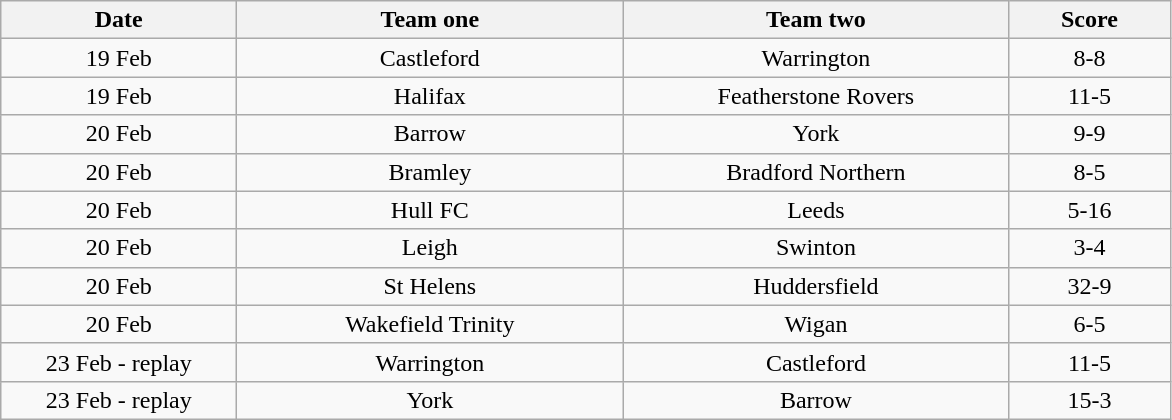<table class="wikitable" style="text-align: center">
<tr>
<th width=150>Date</th>
<th width=250>Team one</th>
<th width=250>Team two</th>
<th width=100>Score</th>
</tr>
<tr>
<td>19 Feb</td>
<td>Castleford</td>
<td>Warrington</td>
<td>8-8</td>
</tr>
<tr>
<td>19 Feb</td>
<td>Halifax</td>
<td>Featherstone Rovers</td>
<td>11-5</td>
</tr>
<tr>
<td>20 Feb</td>
<td>Barrow</td>
<td>York</td>
<td>9-9</td>
</tr>
<tr>
<td>20 Feb</td>
<td>Bramley</td>
<td>Bradford Northern</td>
<td>8-5</td>
</tr>
<tr>
<td>20 Feb</td>
<td>Hull FC</td>
<td>Leeds</td>
<td>5-16</td>
</tr>
<tr>
<td>20 Feb</td>
<td>Leigh</td>
<td>Swinton</td>
<td>3-4</td>
</tr>
<tr>
<td>20 Feb</td>
<td>St Helens</td>
<td>Huddersfield</td>
<td>32-9</td>
</tr>
<tr>
<td>20 Feb</td>
<td>Wakefield Trinity</td>
<td>Wigan</td>
<td>6-5</td>
</tr>
<tr>
<td>23 Feb - replay</td>
<td>Warrington</td>
<td>Castleford</td>
<td>11-5</td>
</tr>
<tr>
<td>23 Feb - replay</td>
<td>York</td>
<td>Barrow</td>
<td>15-3</td>
</tr>
</table>
